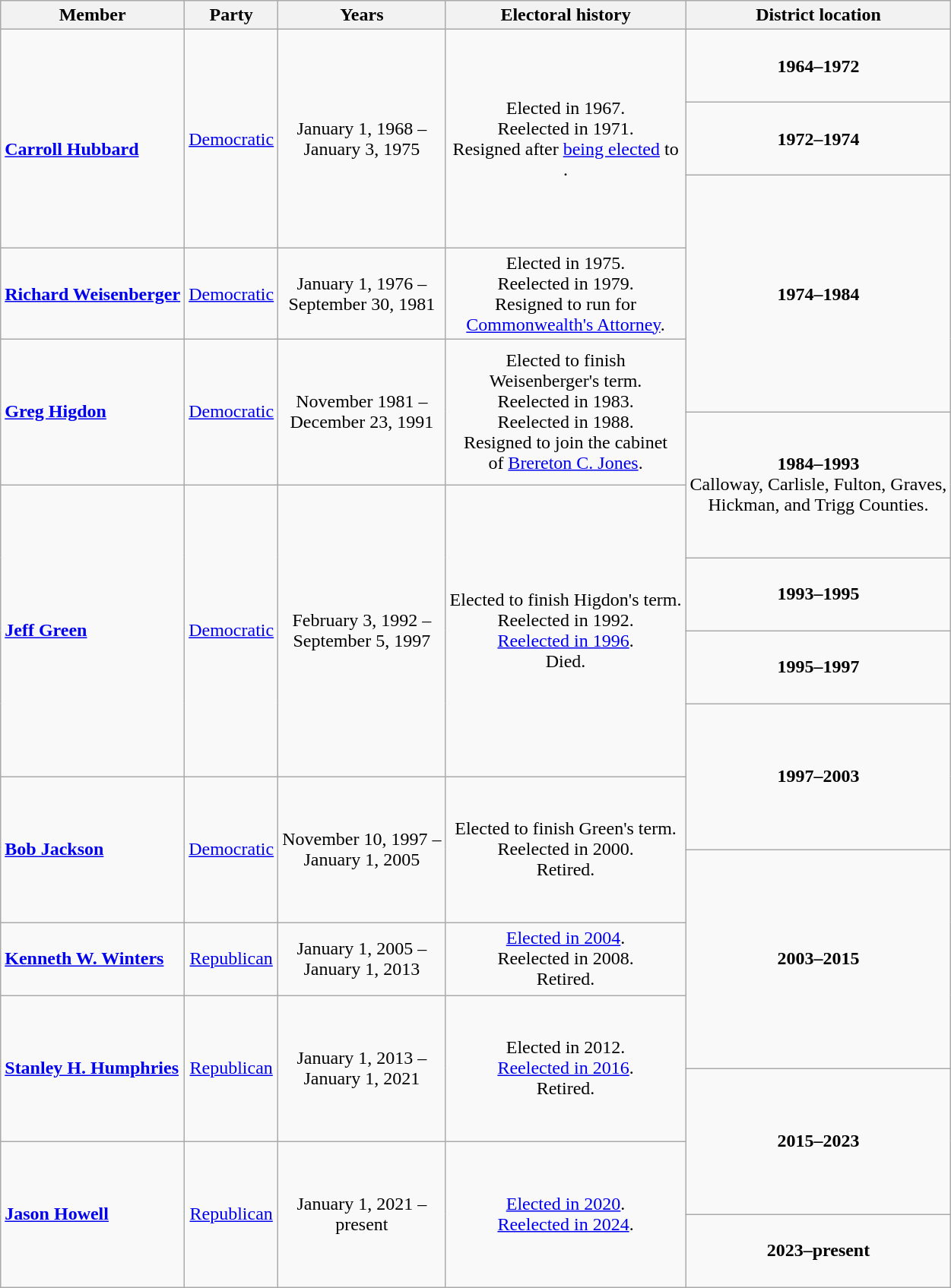<table class=wikitable style="text-align:center">
<tr>
<th>Member</th>
<th>Party</th>
<th>Years</th>
<th>Electoral history</th>
<th>District location</th>
</tr>
<tr style="height:4em">
<td rowspan=3 align=left><br><strong><a href='#'>Carroll Hubbard</a></strong><br></td>
<td rowspan=3 ><a href='#'>Democratic</a></td>
<td rowspan=3 nowrap>January 1, 1968 –<br>January 3, 1975</td>
<td rowspan=3>Elected in 1967.<br>Reelected in 1971.<br>Resigned after <a href='#'>being elected</a> to<br>.</td>
<td><strong>1964–1972</strong><br></td>
</tr>
<tr style="height:4em">
<td><strong>1972–1974</strong><br></td>
</tr>
<tr style="height:4em">
<td rowspan=3><strong>1974–1984</strong><br></td>
</tr>
<tr style="height:4em">
<td align=left><strong><a href='#'>Richard Weisenberger</a></strong><br></td>
<td><a href='#'>Democratic</a></td>
<td nowrap>January 1, 1976 –<br>September 30, 1981</td>
<td>Elected in 1975.<br>Reelected in 1979.<br>Resigned to run for<br><a href='#'>Commonwealth's Attorney</a>.</td>
</tr>
<tr style="height:4em">
<td rowspan=2 align=left><strong><a href='#'>Greg Higdon</a></strong><br></td>
<td rowspan=2 ><a href='#'>Democratic</a></td>
<td rowspan=2 nowrap>November 1981 –<br>December 23, 1991</td>
<td rowspan=2>Elected to finish<br>Weisenberger's term.<br>Reelected in 1983.<br>Reelected in 1988.<br>Resigned to join the cabinet<br>of <a href='#'>Brereton C. Jones</a>.</td>
</tr>
<tr style="height:4em">
<td rowspan=2><strong>1984–1993</strong><br>Calloway, Carlisle, Fulton, Graves,<br>Hickman, and Trigg Counties.</td>
</tr>
<tr style="height:4em">
<td rowspan=4 align=left><strong><a href='#'>Jeff Green</a></strong><br></td>
<td rowspan=4 ><a href='#'>Democratic</a></td>
<td rowspan=4 nowrap>February 3, 1992 –<br>September 5, 1997</td>
<td rowspan=4>Elected to finish Higdon's term.<br>Reelected in 1992.<br><a href='#'>Reelected in 1996</a>.<br>Died.</td>
</tr>
<tr style="height:4em">
<td><strong>1993–1995</strong><br></td>
</tr>
<tr style="height:4em">
<td><strong>1995–1997</strong><br></td>
</tr>
<tr style="height:4em">
<td rowspan=2><strong>1997–2003</strong><br></td>
</tr>
<tr style="height:4em">
<td rowspan=2 align=left><strong><a href='#'>Bob Jackson</a></strong><br></td>
<td rowspan=2 ><a href='#'>Democratic</a></td>
<td rowspan=2 nowrap>November 10, 1997 –<br>January 1, 2005</td>
<td rowspan=2>Elected to finish Green's term.<br>Reelected in 2000.<br>Retired.</td>
</tr>
<tr style="height:4em">
<td rowspan=3><strong>2003–2015</strong><br></td>
</tr>
<tr style="height:4em">
<td align=left><strong><a href='#'>Kenneth W. Winters</a></strong><br></td>
<td><a href='#'>Republican</a></td>
<td nowrap>January 1, 2005 –<br>January 1, 2013</td>
<td><a href='#'>Elected in 2004</a>.<br>Reelected in 2008.<br>Retired.</td>
</tr>
<tr style="height:4em">
<td rowspan=2 align=left><strong><a href='#'>Stanley H. Humphries</a></strong><br></td>
<td rowspan=2 ><a href='#'>Republican</a></td>
<td rowspan=2 nowrap>January 1, 2013 –<br>January 1, 2021</td>
<td rowspan=2>Elected in 2012.<br><a href='#'>Reelected in 2016</a>.<br>Retired.</td>
</tr>
<tr style="height:4em">
<td rowspan=2><strong>2015–2023</strong><br></td>
</tr>
<tr style="height:4em">
<td rowspan=2 align=left><strong><a href='#'>Jason Howell</a></strong><br></td>
<td rowspan=2 ><a href='#'>Republican</a></td>
<td rowspan=2 nowrap>January 1, 2021 –<br>present</td>
<td rowspan=2><a href='#'>Elected in 2020</a>.<br><a href='#'>Reelected in 2024</a>.</td>
</tr>
<tr style="height:4em">
<td><strong>2023–present</strong><br></td>
</tr>
</table>
